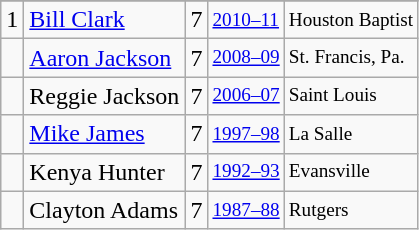<table class="wikitable">
<tr>
</tr>
<tr>
<td>1</td>
<td><a href='#'>Bill Clark</a></td>
<td>7</td>
<td style="font-size:80%;"><a href='#'>2010–11</a></td>
<td style="font-size:80%;">Houston Baptist</td>
</tr>
<tr>
<td></td>
<td><a href='#'>Aaron Jackson</a></td>
<td>7</td>
<td style="font-size:80%;"><a href='#'>2008–09</a></td>
<td style="font-size:80%;">St. Francis, Pa.</td>
</tr>
<tr>
<td></td>
<td>Reggie Jackson</td>
<td>7</td>
<td style="font-size:80%;"><a href='#'>2006–07</a></td>
<td style="font-size:80%;">Saint Louis</td>
</tr>
<tr>
<td></td>
<td><a href='#'>Mike James</a></td>
<td>7</td>
<td style="font-size:80%;"><a href='#'>1997–98</a></td>
<td style="font-size:80%;">La Salle</td>
</tr>
<tr>
<td></td>
<td>Kenya Hunter</td>
<td>7</td>
<td style="font-size:80%;"><a href='#'>1992–93</a></td>
<td style="font-size:80%;">Evansville</td>
</tr>
<tr>
<td></td>
<td>Clayton Adams</td>
<td>7</td>
<td style="font-size:80%;"><a href='#'>1987–88</a></td>
<td style="font-size:80%;">Rutgers</td>
</tr>
</table>
